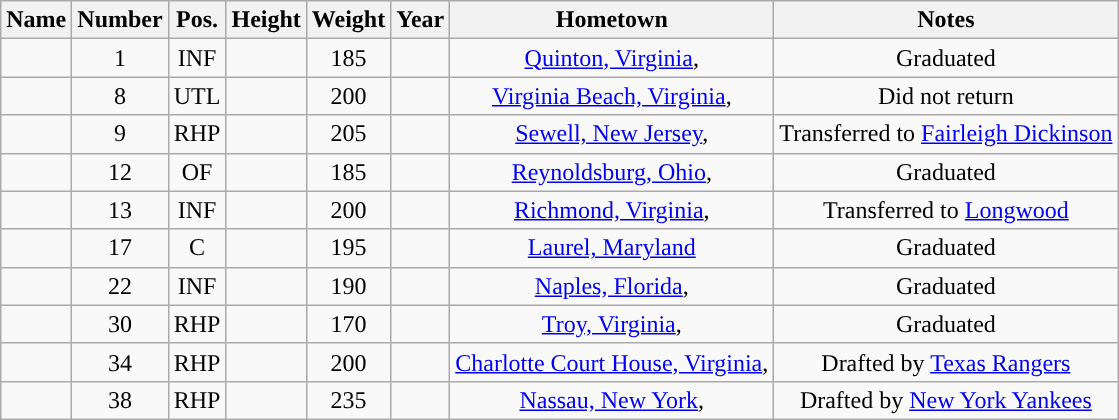<table class="wikitable sortable sortable" style="text-align: center">
<tr align=center>
<th>Name</th>
<th>Number</th>
<th>Pos.</th>
<th>Height</th>
<th>Weight</th>
<th>Year</th>
<th>Hometown</th>
<th>Notes</th>
</tr>
<tr>
<td></td>
<td>1</td>
<td>INF</td>
<td></td>
<td>185</td>
<td></td>
<td><a href='#'>Quinton, Virginia</a>,</td>
<td>Graduated</td>
</tr>
<tr>
<td></td>
<td>8</td>
<td>UTL</td>
<td></td>
<td>200</td>
<td></td>
<td><a href='#'>Virginia Beach, Virginia</a>,</td>
<td>Did not return</td>
</tr>
<tr>
<td></td>
<td>9</td>
<td>RHP</td>
<td></td>
<td>205</td>
<td></td>
<td><a href='#'>Sewell, New Jersey</a>,</td>
<td>Transferred to <a href='#'>Fairleigh Dickinson</a></td>
</tr>
<tr>
<td></td>
<td>12</td>
<td>OF</td>
<td></td>
<td>185</td>
<td></td>
<td><a href='#'>Reynoldsburg, Ohio</a>,</td>
<td>Graduated</td>
</tr>
<tr>
<td></td>
<td>13</td>
<td>INF</td>
<td></td>
<td>200</td>
<td></td>
<td><a href='#'>Richmond, Virginia</a>,</td>
<td>Transferred to <a href='#'>Longwood</a></td>
</tr>
<tr>
<td></td>
<td>17</td>
<td>C</td>
<td></td>
<td>195</td>
<td></td>
<td><a href='#'>Laurel, Maryland</a></td>
<td>Graduated</td>
</tr>
<tr>
<td></td>
<td>22</td>
<td>INF</td>
<td></td>
<td>190</td>
<td></td>
<td><a href='#'>Naples, Florida</a>,</td>
<td>Graduated</td>
</tr>
<tr>
<td></td>
<td>30</td>
<td>RHP</td>
<td></td>
<td>170</td>
<td></td>
<td><a href='#'>Troy, Virginia</a>,</td>
<td>Graduated</td>
</tr>
<tr>
<td></td>
<td>34</td>
<td>RHP</td>
<td></td>
<td>200</td>
<td></td>
<td><a href='#'>Charlotte Court House, Virginia</a>,</td>
<td>Drafted by <a href='#'>Texas Rangers</a></td>
</tr>
<tr>
<td></td>
<td>38</td>
<td>RHP</td>
<td></td>
<td>235</td>
<td></td>
<td><a href='#'>Nassau, New York</a>,</td>
<td>Drafted by <a href='#'>New York Yankees</a></td>
</tr>
</table>
